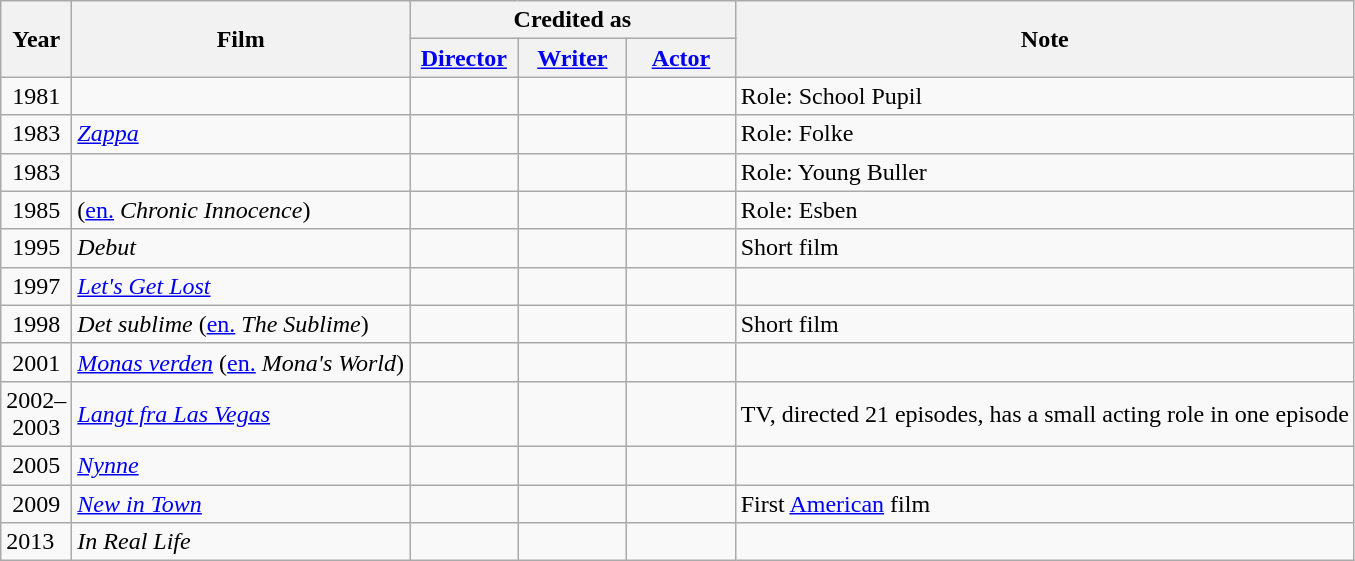<table class="wikitable">
<tr>
<th rowspan="2" width="33">Year</th>
<th rowspan="2">Film</th>
<th colspan="3">Credited as</th>
<th rowspan="2">Note</th>
</tr>
<tr>
<th width="65"><a href='#'>Director</a></th>
<th width="65"><a href='#'>Writer</a></th>
<th width="65"><a href='#'>Actor</a></th>
</tr>
<tr align="center">
<td align="center">1981</td>
<td align="left"><em></em></td>
<td></td>
<td></td>
<td></td>
<td align="left">Role: School Pupil</td>
</tr>
<tr align="center">
<td align="center">1983</td>
<td align="left"><em><a href='#'>Zappa</a></em></td>
<td></td>
<td></td>
<td></td>
<td align="left">Role: Folke</td>
</tr>
<tr align="center">
<td align="center">1983</td>
<td align="left"><em></em></td>
<td></td>
<td></td>
<td></td>
<td align="left">Role: Young Buller</td>
</tr>
<tr align="center">
<td rowspan="1" align="center">1985</td>
<td align="left"><em></em> (<a href='#'>en.</a> <em>Chronic Innocence</em>)</td>
<td></td>
<td></td>
<td></td>
<td align="left">Role: Esben</td>
</tr>
<tr align="center">
<td align="center" rowspan="1">1995</td>
<td align="left"><em>Debut</em></td>
<td></td>
<td></td>
<td></td>
<td align="left">Short film</td>
</tr>
<tr align="center">
<td align="center" rowspan="1">1997</td>
<td align="left"><em><a href='#'>Let's Get Lost</a></em></td>
<td></td>
<td></td>
<td></td>
<td align="left"></td>
</tr>
<tr align="center">
<td align="center">1998</td>
<td align="left"><em>Det sublime</em> (<a href='#'>en.</a> <em>The Sublime</em>)</td>
<td></td>
<td></td>
<td></td>
<td align="left">Short film</td>
</tr>
<tr align="center">
<td align="center">2001</td>
<td align="left"><em><a href='#'>Monas verden</a></em> (<a href='#'>en.</a> <em>Mona's World</em>)</td>
<td></td>
<td></td>
<td></td>
<td align="left"></td>
</tr>
<tr align="center">
<td align="center">2002–2003</td>
<td align="left"><em><a href='#'>Langt fra Las Vegas</a></em></td>
<td></td>
<td></td>
<td></td>
<td align="left">TV, directed 21 episodes, has a small acting role in one episode</td>
</tr>
<tr align="center">
<td align="center">2005</td>
<td align="left"><em><a href='#'>Nynne</a></em></td>
<td></td>
<td></td>
<td></td>
<td align="left"></td>
</tr>
<tr align="center">
<td align="center">2009</td>
<td align="left"><em><a href='#'>New in Town</a></em></td>
<td></td>
<td></td>
<td></td>
<td align="left">First <a href='#'>American</a> film</td>
</tr>
<tr>
<td>2013</td>
<td><em>In Real Life</em></td>
<td></td>
<td></td>
<td></td>
<td></td>
</tr>
</table>
